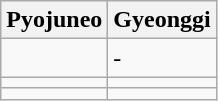<table class="wikitable">
<tr>
<th>Pyojuneo</th>
<th>Gyeonggi</th>
</tr>
<tr>
<td></td>
<td>-</td>
</tr>
<tr>
<td></td>
<td></td>
</tr>
<tr>
<td></td>
<td></td>
</tr>
</table>
